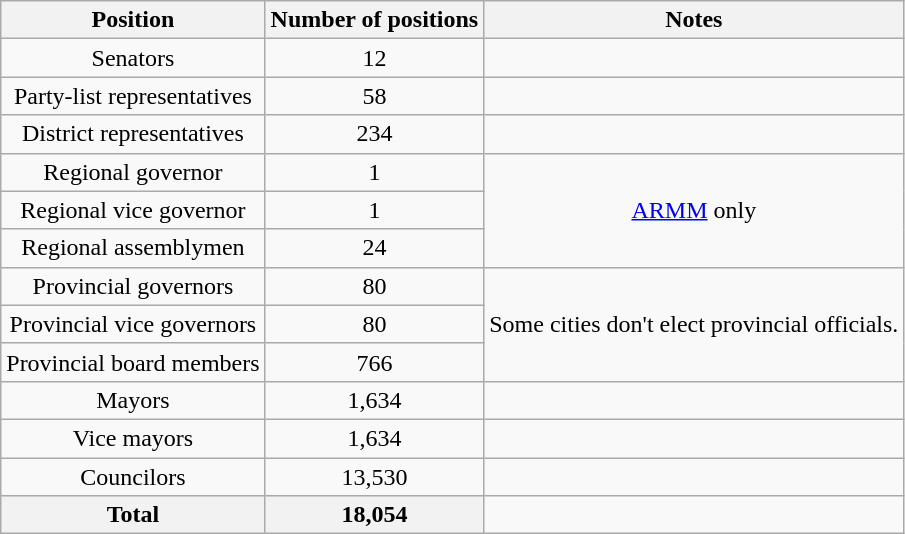<table class=wikitable style="text-align:center;">
<tr>
<th>Position</th>
<th>Number of positions</th>
<th>Notes</th>
</tr>
<tr>
<td>Senators</td>
<td>12</td>
<td></td>
</tr>
<tr>
<td>Party-list representatives</td>
<td>58</td>
<td></td>
</tr>
<tr>
<td>District representatives</td>
<td>234</td>
<td></td>
</tr>
<tr>
<td>Regional governor</td>
<td>1</td>
<td rowspan=3><a href='#'>ARMM</a> only</td>
</tr>
<tr>
<td>Regional vice governor</td>
<td>1</td>
</tr>
<tr>
<td>Regional assemblymen</td>
<td>24</td>
</tr>
<tr>
<td>Provincial governors</td>
<td>80</td>
<td rowspan=3>Some cities don't elect provincial officials.</td>
</tr>
<tr>
<td>Provincial vice governors</td>
<td>80</td>
</tr>
<tr>
<td>Provincial board members</td>
<td>766</td>
</tr>
<tr>
<td>Mayors</td>
<td>1,634</td>
<td></td>
</tr>
<tr>
<td>Vice mayors</td>
<td>1,634</td>
<td></td>
</tr>
<tr>
<td>Councilors</td>
<td>13,530</td>
<td></td>
</tr>
<tr>
<th>Total</th>
<th>18,054</th>
</tr>
</table>
